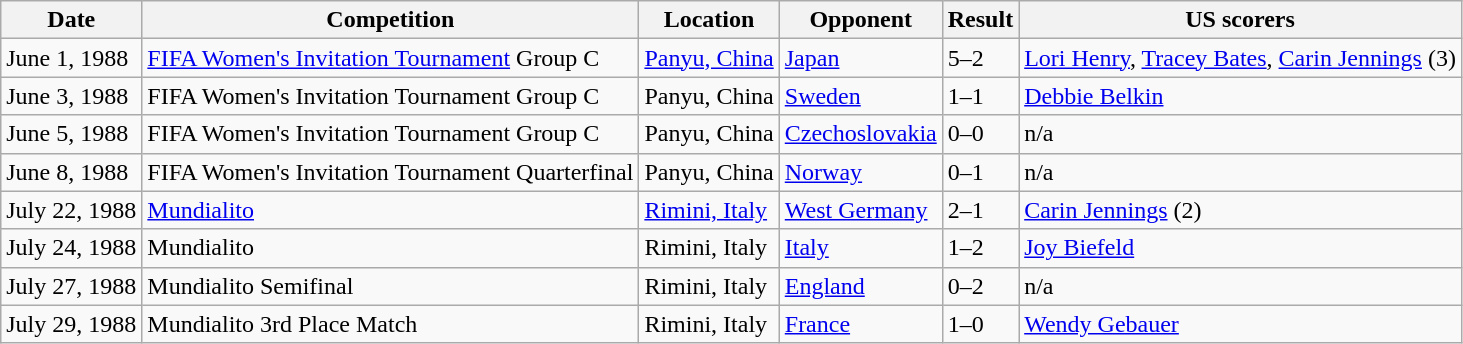<table class="wikitable">
<tr>
<th>Date</th>
<th>Competition</th>
<th>Location</th>
<th>Opponent</th>
<th>Result</th>
<th>US scorers</th>
</tr>
<tr>
<td>June 1, 1988</td>
<td><a href='#'>FIFA Women's Invitation Tournament</a> Group C</td>
<td><a href='#'>Panyu, China</a></td>
<td><a href='#'>Japan</a></td>
<td>5–2</td>
<td><a href='#'>Lori Henry</a>, <a href='#'>Tracey Bates</a>, <a href='#'>Carin Jennings</a> (3)</td>
</tr>
<tr>
<td>June 3, 1988</td>
<td>FIFA Women's Invitation Tournament Group C</td>
<td>Panyu, China</td>
<td><a href='#'>Sweden</a></td>
<td>1–1</td>
<td><a href='#'>Debbie Belkin</a></td>
</tr>
<tr>
<td>June 5, 1988</td>
<td>FIFA Women's Invitation Tournament Group C</td>
<td>Panyu, China</td>
<td><a href='#'>Czechoslovakia</a></td>
<td>0–0</td>
<td>n/a</td>
</tr>
<tr>
<td>June 8, 1988</td>
<td>FIFA Women's Invitation Tournament Quarterfinal</td>
<td>Panyu, China</td>
<td><a href='#'>Norway</a></td>
<td>0–1</td>
<td>n/a</td>
</tr>
<tr>
<td>July 22, 1988</td>
<td><a href='#'>Mundialito</a></td>
<td><a href='#'>Rimini, Italy</a></td>
<td><a href='#'>West Germany</a></td>
<td>2–1</td>
<td><a href='#'>Carin Jennings</a> (2)</td>
</tr>
<tr>
<td>July 24, 1988</td>
<td>Mundialito</td>
<td>Rimini, Italy</td>
<td><a href='#'>Italy</a></td>
<td>1–2</td>
<td><a href='#'>Joy Biefeld</a></td>
</tr>
<tr>
<td>July 27, 1988</td>
<td>Mundialito Semifinal</td>
<td>Rimini, Italy</td>
<td><a href='#'>England</a></td>
<td>0–2</td>
<td>n/a</td>
</tr>
<tr>
<td>July 29, 1988</td>
<td>Mundialito 3rd Place Match</td>
<td>Rimini, Italy</td>
<td><a href='#'>France</a></td>
<td>1–0</td>
<td><a href='#'>Wendy Gebauer</a></td>
</tr>
</table>
